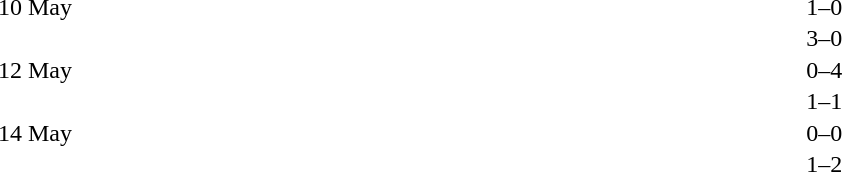<table cellspacing=1 width=70%>
<tr>
<th width=25%></th>
<th width=30%></th>
<th width=15%></th>
<th width=30%></th>
</tr>
<tr>
<td>10 May</td>
<td align=right></td>
<td align=center>1–0</td>
<td></td>
</tr>
<tr>
<td></td>
<td align=right></td>
<td align=center>3–0</td>
<td></td>
</tr>
<tr>
<td>12 May</td>
<td align=right></td>
<td align=center>0–4</td>
<td></td>
</tr>
<tr>
<td></td>
<td align=right></td>
<td align=center>1–1</td>
<td></td>
</tr>
<tr>
<td>14 May</td>
<td align=right></td>
<td align=center>0–0</td>
<td></td>
</tr>
<tr>
<td></td>
<td align=right></td>
<td align=center>1–2</td>
<td></td>
</tr>
</table>
